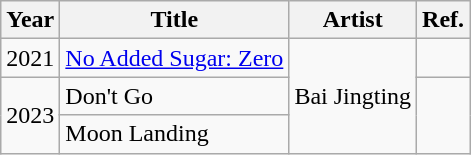<table class="wikitable sortable">
<tr>
<th>Year</th>
<th>Title</th>
<th>Artist</th>
<th class="unsortable">Ref.</th>
</tr>
<tr>
<td>2021</td>
<td><a href='#'>No Added Sugar: Zero</a></td>
<td rowspan=3>Bai Jingting</td>
<td></td>
</tr>
<tr>
<td rowspan=2>2023</td>
<td>Don't Go</td>
<td rowspan=2></td>
</tr>
<tr>
<td>Moon Landing</td>
</tr>
</table>
